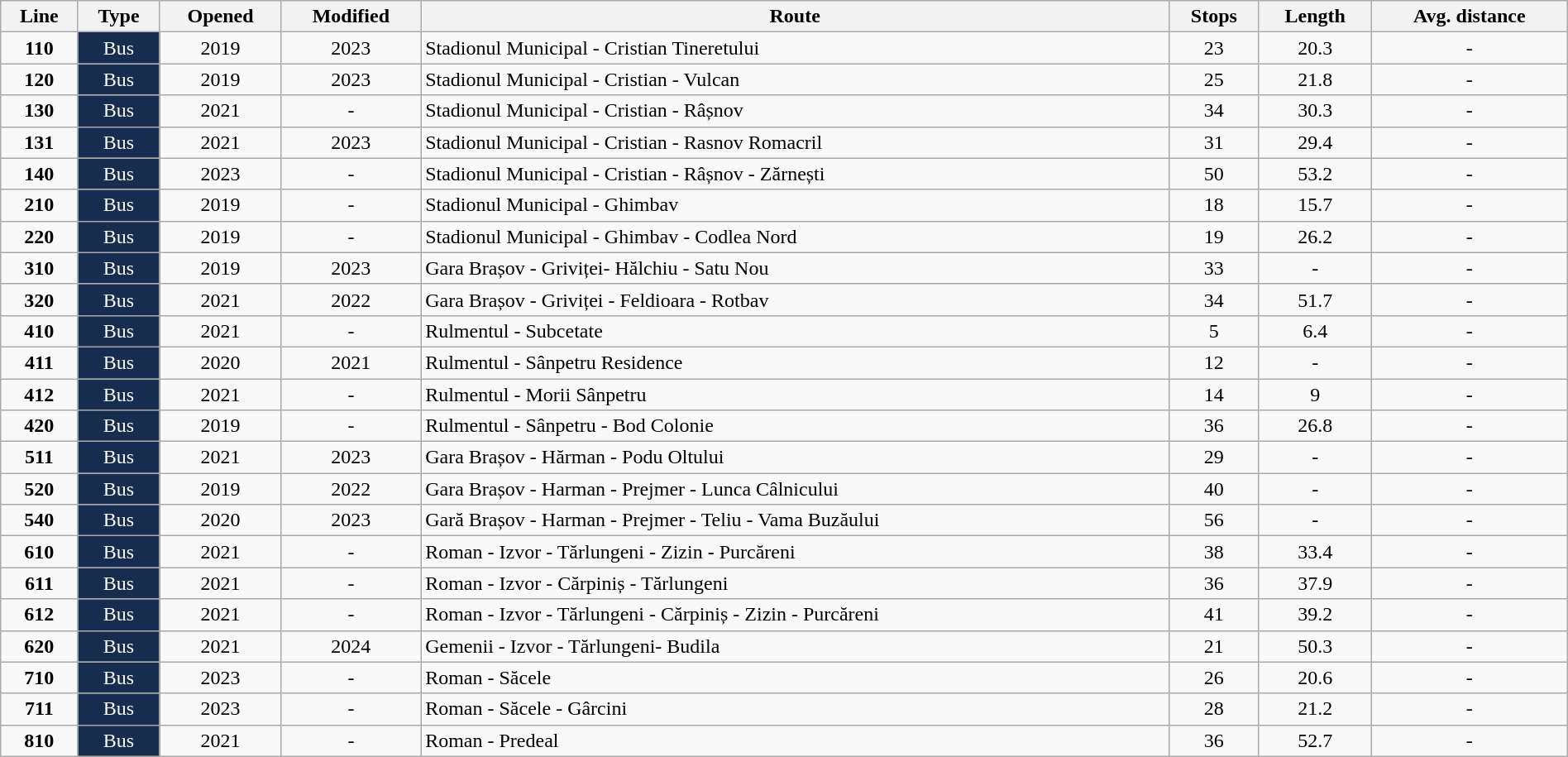<table class="wikitable sortable" style="width: 100%; text-align: center">
<tr>
<th>Line</th>
<th>Type</th>
<th>Opened</th>
<th>Modified</th>
<th>Route</th>
<th>Stops</th>
<th>Length</th>
<th>Avg. distance</th>
</tr>
<tr>
<td style="font-weight:bold">110</td>
<td style="background: #162d50; color: white">Bus</td>
<td>2019</td>
<td>2023</td>
<td style="text-align: left">Stadionul Municipal - Cristian Tineretului</td>
<td>23</td>
<td>20.3</td>
<td>-</td>
</tr>
<tr>
<td style="font-weight:bold">120</td>
<td style="background: #162d50; color: white">Bus</td>
<td>2019</td>
<td>2023</td>
<td style="text-align: left">Stadionul Municipal - Cristian - Vulcan</td>
<td>25</td>
<td>21.8</td>
<td>-</td>
</tr>
<tr>
<td style="font-weight:bold">130</td>
<td style="background: #162d50; color: white">Bus</td>
<td>2021</td>
<td>-</td>
<td style="text-align: left">Stadionul Municipal - Cristian - Râșnov</td>
<td>34</td>
<td>30.3</td>
<td>-</td>
</tr>
<tr>
<td style="font-weight:bold">131</td>
<td style="background: #162d50; color: white">Bus</td>
<td>2021</td>
<td>2023</td>
<td style="text-align: left">Stadionul Municipal - Cristian - Rasnov Romacril</td>
<td>31</td>
<td>29.4</td>
<td>-</td>
</tr>
<tr>
<td style="font-weight:bold">140</td>
<td style="background: #162d50; color: white">Bus</td>
<td>2023</td>
<td>-</td>
<td style="text-align: left">Stadionul Municipal - Cristian - Râșnov - Zărnești</td>
<td>50</td>
<td>53.2</td>
<td>-</td>
</tr>
<tr>
<td style="font-weight:bold">210</td>
<td style="background: #162d50; color: white">Bus</td>
<td>2019</td>
<td>-</td>
<td style="text-align: left">Stadionul Municipal - Ghimbav</td>
<td>18</td>
<td>15.7</td>
<td>-</td>
</tr>
<tr>
<td style="font-weight:bold">220</td>
<td style="background: #162d50; color: white">Bus</td>
<td>2019</td>
<td>-</td>
<td style="text-align: left">Stadionul Municipal - Ghimbav - Codlea Nord</td>
<td>19</td>
<td>26.2</td>
<td>-</td>
</tr>
<tr>
<td style="font-weight:bold">310</td>
<td style="background: #162d50; color: white">Bus</td>
<td>2019</td>
<td>2023</td>
<td style="text-align: left">Gara Brașov - Griviței- Hălchiu - Satu Nou</td>
<td>33</td>
<td>-</td>
<td>-</td>
</tr>
<tr>
<td style="font-weight:bold">320</td>
<td style="background: #162d50; color: white">Bus</td>
<td>2021</td>
<td>2022</td>
<td style="text-align: left">Gara Brașov - Griviței - Feldioara - Rotbav</td>
<td>34</td>
<td>51.7</td>
<td>-</td>
</tr>
<tr>
<td style="font-weight:bold">410</td>
<td style="background: #162d50; color: white">Bus</td>
<td>2021</td>
<td>-</td>
<td style="text-align: left">Rulmentul - Subcetate</td>
<td>5</td>
<td>6.4</td>
<td>-</td>
</tr>
<tr>
<td style="font-weight:bold">411</td>
<td style="background: #162d50; color: white">Bus</td>
<td>2020</td>
<td>2021</td>
<td style="text-align: left">Rulmentul - Sânpetru Residence</td>
<td>12</td>
<td>-</td>
<td>-</td>
</tr>
<tr>
<td style="font-weight:bold">412</td>
<td style="background: #162d50; color: white">Bus</td>
<td>2021</td>
<td>-</td>
<td style="text-align: left">Rulmentul - Morii Sânpetru</td>
<td>14</td>
<td>9</td>
<td>-</td>
</tr>
<tr>
<td style="font-weight:bold">420</td>
<td style="background: #162d50; color: white">Bus</td>
<td>2019</td>
<td>-</td>
<td style="text-align: left">Rulmentul - Sânpetru - Bod Colonie</td>
<td>36</td>
<td>26.8</td>
<td>-</td>
</tr>
<tr>
<td style="font-weight:bold">511</td>
<td style="background: #162d50; color: white">Bus</td>
<td>2021</td>
<td>2023</td>
<td style="text-align: left">Gara Brașov - Hărman - Podu Oltului</td>
<td>29</td>
<td>-</td>
<td>-</td>
</tr>
<tr>
<td style="font-weight:bold">520</td>
<td style="background: #162d50; color: white">Bus</td>
<td>2019</td>
<td>2022</td>
<td style="text-align: left">Gara Brașov - Harman - Prejmer - Lunca Câlnicului</td>
<td>40</td>
<td>-</td>
<td>-</td>
</tr>
<tr>
<td style="font-weight:bold">540</td>
<td style="background: #162d50; color: white">Bus</td>
<td>2020</td>
<td>2023</td>
<td style="text-align: left">Gară Brașov - Harman - Prejmer - Teliu - Vama Buzăului</td>
<td>56</td>
<td>-</td>
<td>-</td>
</tr>
<tr>
<td style="font-weight:bold">610</td>
<td style="background: #162d50; color: white">Bus</td>
<td>2021</td>
<td>-</td>
<td style="text-align: left">Roman - Izvor - Tărlungeni - Zizin - Purcăreni</td>
<td>38</td>
<td>33.4</td>
<td>-</td>
</tr>
<tr>
<td style="font-weight:bold">611</td>
<td style="background: #162d50; color: white">Bus</td>
<td>2021</td>
<td>-</td>
<td style="text-align: left">Roman - Izvor - Cărpiniș - Tărlungeni</td>
<td>36</td>
<td>37.9</td>
<td>-</td>
</tr>
<tr>
<td style="font-weight:bold">612</td>
<td style="background: #162d50; color: white">Bus</td>
<td>2021</td>
<td>-</td>
<td style="text-align: left">Roman - Izvor - Tărlungeni - Cărpiniș - Zizin - Purcăreni</td>
<td>41</td>
<td>39.2</td>
<td>-</td>
</tr>
<tr>
<td style="font-weight:bold">620</td>
<td style="background: #162d50; color: white">Bus</td>
<td>2021</td>
<td>2024</td>
<td style="text-align: left">Gemenii - Izvor - Tărlungeni- Budila</td>
<td>21</td>
<td>50.3</td>
<td>-</td>
</tr>
<tr>
<td style="font-weight:bold">710</td>
<td style="background: #162d50; color: white">Bus</td>
<td>2023</td>
<td>-</td>
<td style="text-align: left">Roman - Săcele</td>
<td>26</td>
<td>20.6</td>
<td>-</td>
</tr>
<tr>
<td style="font-weight:bold">711</td>
<td style="background: #162d50; color: white">Bus</td>
<td>2023</td>
<td>-</td>
<td style="text-align: left">Roman - Săcele - Gârcini</td>
<td>28</td>
<td>21.2</td>
<td>-</td>
</tr>
<tr>
<td style="font-weight:bold">810</td>
<td style="background: #162d50; color: white">Bus</td>
<td>2021</td>
<td>-</td>
<td style="text-align: left">Roman - Predeal</td>
<td>36</td>
<td>52.7</td>
<td>-</td>
</tr>
</table>
